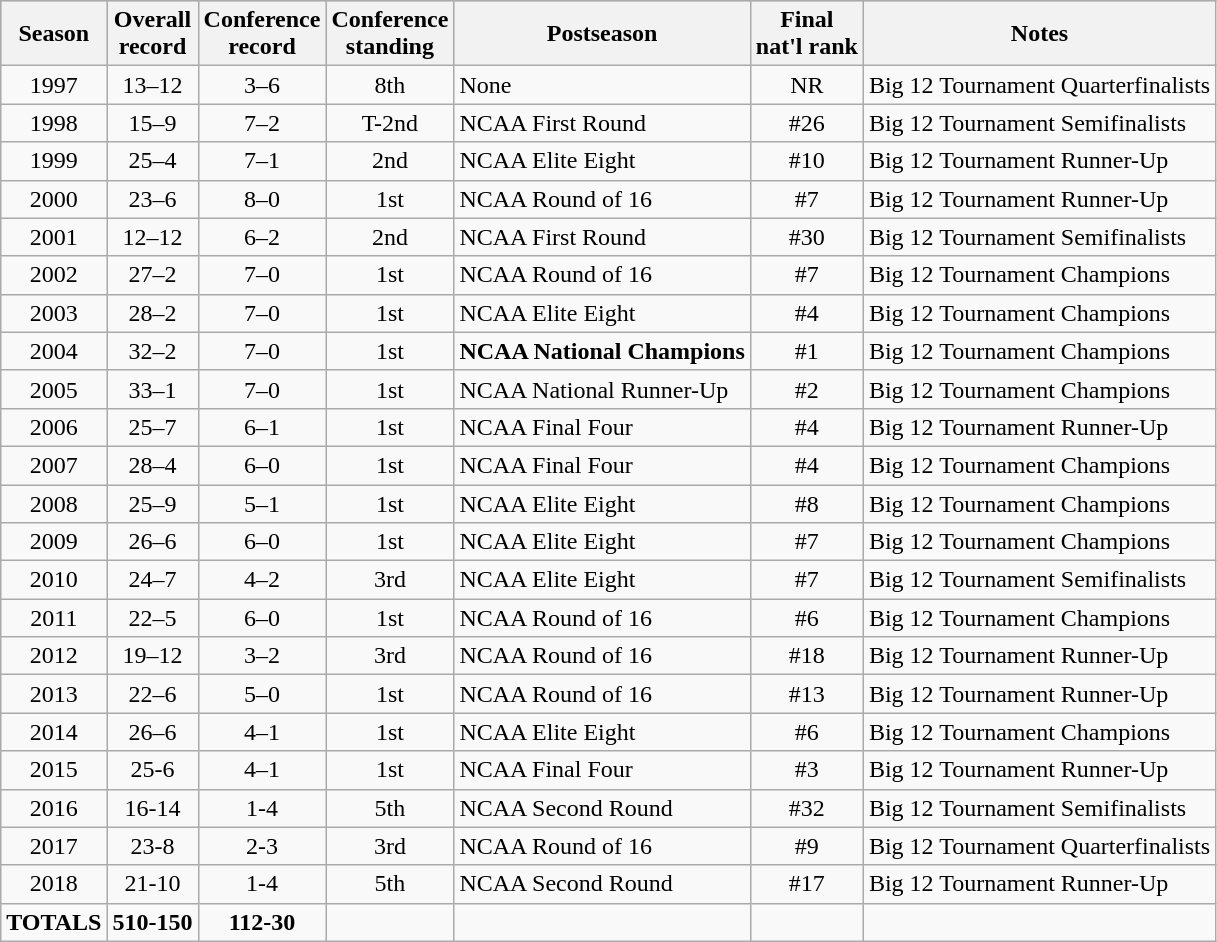<table class="wikitable" style="text-align:center">
<tr bgcolor="#CCCCCC">
<th>Season</th>
<th>Overall<br> record</th>
<th>Conference<br> record</th>
<th>Conference<br> standing</th>
<th>Postseason</th>
<th>Final<br> nat'l rank</th>
<th>Notes</th>
</tr>
<tr>
<td>1997</td>
<td>13–12</td>
<td>3–6</td>
<td>8th</td>
<td style="text-align:left">None</td>
<td style="text-align:center">NR</td>
<td style="text-align:left">Big 12 Tournament Quarterfinalists</td>
</tr>
<tr>
<td>1998</td>
<td>15–9</td>
<td>7–2</td>
<td>T-2nd</td>
<td style="text-align:left">NCAA First Round</td>
<td style="text-align:center">#26</td>
<td style="text-align:left">Big 12 Tournament Semifinalists</td>
</tr>
<tr>
<td>1999</td>
<td>25–4</td>
<td>7–1</td>
<td>2nd</td>
<td style="text-align:left">NCAA Elite Eight</td>
<td style="text-align:center">#10</td>
<td style="text-align:left">Big 12 Tournament Runner-Up</td>
</tr>
<tr>
<td>2000</td>
<td>23–6</td>
<td>8–0</td>
<td>1st</td>
<td style="text-align:left">NCAA Round of 16</td>
<td style="text-align:center">#7</td>
<td style="text-align:left">Big 12 Tournament Runner-Up</td>
</tr>
<tr>
<td>2001</td>
<td>12–12</td>
<td>6–2</td>
<td>2nd</td>
<td style="text-align:left">NCAA First Round</td>
<td style="text-align:center">#30</td>
<td style="text-align:left">Big 12 Tournament Semifinalists</td>
</tr>
<tr>
<td>2002</td>
<td>27–2</td>
<td>7–0</td>
<td>1st</td>
<td style="text-align:left">NCAA Round of 16</td>
<td style="text-align:center">#7</td>
<td style="text-align:left">Big 12 Tournament Champions</td>
</tr>
<tr>
<td>2003</td>
<td>28–2</td>
<td>7–0</td>
<td>1st</td>
<td style="text-align:left">NCAA Elite Eight</td>
<td style="text-align:center">#4</td>
<td style="text-align:left">Big 12 Tournament Champions</td>
</tr>
<tr>
<td>2004</td>
<td>32–2</td>
<td>7–0</td>
<td>1st</td>
<td style="text-align:left"><strong>NCAA National Champions</strong></td>
<td style="text-align:center">#1</td>
<td style="text-align:left">Big 12 Tournament Champions</td>
</tr>
<tr>
<td>2005</td>
<td>33–1</td>
<td>7–0</td>
<td>1st</td>
<td style="text-align:left">NCAA National Runner-Up</td>
<td style="text-align:center">#2</td>
<td style="text-align:left">Big 12 Tournament Champions</td>
</tr>
<tr>
<td>2006</td>
<td>25–7</td>
<td>6–1</td>
<td>1st</td>
<td style="text-align:left">NCAA Final Four</td>
<td style="text-align:center">#4</td>
<td style="text-align:left">Big 12 Tournament Runner-Up</td>
</tr>
<tr>
<td>2007</td>
<td>28–4</td>
<td>6–0</td>
<td>1st</td>
<td style="text-align:left">NCAA Final Four</td>
<td style="text-align:center">#4</td>
<td style="text-align:left">Big 12 Tournament Champions</td>
</tr>
<tr>
<td>2008</td>
<td>25–9</td>
<td>5–1</td>
<td>1st</td>
<td style="text-align:left">NCAA Elite Eight</td>
<td style="text-align:center">#8</td>
<td style="text-align:left">Big 12 Tournament Champions</td>
</tr>
<tr>
<td>2009</td>
<td>26–6</td>
<td>6–0</td>
<td>1st</td>
<td style="text-align:left">NCAA Elite Eight</td>
<td style="text-align:center">#7</td>
<td style="text-align:left">Big 12 Tournament Champions</td>
</tr>
<tr>
<td>2010</td>
<td>24–7</td>
<td>4–2</td>
<td>3rd</td>
<td style="text-align:left">NCAA Elite Eight</td>
<td style="text-align:center">#7</td>
<td style="text-align:left">Big 12 Tournament Semifinalists</td>
</tr>
<tr>
<td>2011</td>
<td>22–5</td>
<td>6–0</td>
<td>1st</td>
<td style="text-align:left">NCAA Round of 16</td>
<td style="text-align:center">#6</td>
<td style="text-align:left">Big 12 Tournament Champions</td>
</tr>
<tr>
<td>2012</td>
<td>19–12</td>
<td>3–2</td>
<td>3rd</td>
<td style="text-align:left">NCAA Round of 16</td>
<td style="text-align:center">#18</td>
<td style="text-align:left">Big 12 Tournament Runner-Up</td>
</tr>
<tr>
<td>2013</td>
<td>22–6</td>
<td>5–0</td>
<td>1st</td>
<td style="text-align:left">NCAA Round of 16</td>
<td style="text-align:center">#13</td>
<td style="text-align:left">Big 12 Tournament Runner-Up</td>
</tr>
<tr>
<td>2014</td>
<td>26–6</td>
<td>4–1</td>
<td>1st</td>
<td style="text-align:left">NCAA Elite Eight</td>
<td style="text-align:center">#6</td>
<td style="text-align:left">Big 12 Tournament Champions</td>
</tr>
<tr>
<td>2015</td>
<td>25-6</td>
<td>4–1</td>
<td>1st</td>
<td style="text-align:left">NCAA Final Four</td>
<td style="text-align:center">#3</td>
<td style="text-align:left">Big 12 Tournament Runner-Up</td>
</tr>
<tr>
<td>2016</td>
<td>16-14</td>
<td>1-4</td>
<td>5th</td>
<td style="text-align:left">NCAA Second Round</td>
<td style="text-align:center">#32</td>
<td style="text-align:left">Big 12 Tournament Semifinalists</td>
</tr>
<tr>
<td>2017</td>
<td>23-8</td>
<td>2-3</td>
<td>3rd</td>
<td style="text-align:left">NCAA Round of 16</td>
<td style="text-align:center">#9</td>
<td style="text-align:left">Big 12 Tournament Quarterfinalists</td>
</tr>
<tr>
<td>2018</td>
<td>21-10</td>
<td>1-4</td>
<td>5th</td>
<td style="text-align:left">NCAA Second Round</td>
<td style="text-align:center">#17</td>
<td style="text-align:left">Big 12 Tournament Runner-Up</td>
</tr>
<tr>
<td><strong>TOTALS</strong></td>
<td><strong>510-150</strong></td>
<td><strong>112-30</strong></td>
<td></td>
<td></td>
<td></td>
</tr>
</table>
